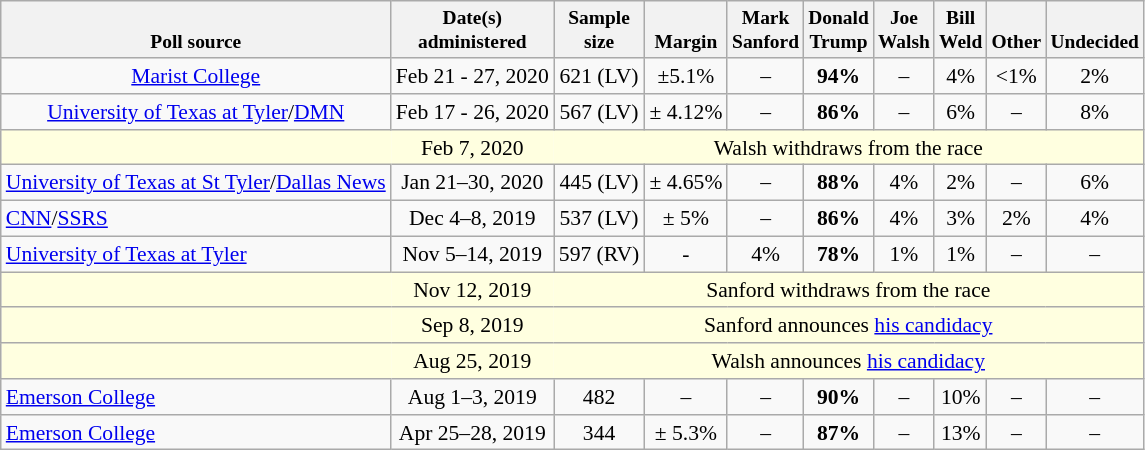<table class="wikitable" style="font-size:90%;text-align:center;">
<tr valign=bottom style="font-size:90%;">
<th>Poll source</th>
<th>Date(s)<br>administered</th>
<th>Sample<br>size</th>
<th>Margin<br></th>
<th>Mark<br>Sanford</th>
<th>Donald<br>Trump</th>
<th>Joe<br>Walsh</th>
<th>Bill<br>Weld</th>
<th>Other</th>
<th>Undecided</th>
</tr>
<tr>
<td><a href='#'>Marist College</a></td>
<td>Feb 21 - 27, 2020</td>
<td>621 (LV)</td>
<td>±5.1%</td>
<td>–</td>
<td><strong>94%</strong></td>
<td>–</td>
<td>4%</td>
<td><1%</td>
<td>2%</td>
</tr>
<tr>
<td><a href='#'>University of Texas at Tyler</a>/<a href='#'>DMN</a></td>
<td>Feb 17 - 26, 2020</td>
<td>567 (LV)</td>
<td>± 4.12%</td>
<td>–</td>
<td><strong>86%</strong></td>
<td>–</td>
<td>6%</td>
<td>–</td>
<td>8%</td>
</tr>
<tr style="background:lightyellow;">
<td style="border-right-style:hidden;"></td>
<td style="border-right-style:hidden;">Feb 7, 2020</td>
<td colspan="20">Walsh withdraws from the race</td>
</tr>
<tr>
<td><a href='#'>University of Texas at St Tyler</a>/<a href='#'>Dallas News</a></td>
<td>Jan 21–30, 2020</td>
<td>445 (LV)</td>
<td>± 4.65%</td>
<td>–</td>
<td><strong>88%</strong></td>
<td>4%</td>
<td>2%</td>
<td>–</td>
<td>6%</td>
</tr>
<tr>
<td style="text-align:left;"><a href='#'>CNN</a>/<a href='#'>SSRS</a></td>
<td>Dec 4–8, 2019</td>
<td>537 (LV)</td>
<td>± 5%</td>
<td>–</td>
<td><strong>86%</strong></td>
<td>4%</td>
<td>3%</td>
<td>2%</td>
<td>4%</td>
</tr>
<tr>
<td style="text-align:left;"><a href='#'>University of Texas at Tyler</a></td>
<td>Nov 5–14, 2019</td>
<td>597 (RV)</td>
<td>-</td>
<td>4%</td>
<td><strong>78%</strong></td>
<td>1%</td>
<td>1%</td>
<td>–</td>
<td>–</td>
</tr>
<tr style="background:lightyellow;">
<td style="border-right-style:hidden;"></td>
<td style="border-right-style:hidden;">Nov 12, 2019</td>
<td colspan="10">Sanford withdraws from the race</td>
</tr>
<tr style="background:lightyellow;">
<td style="border-right-style:hidden;"></td>
<td style="border-right-style:hidden;">Sep 8, 2019</td>
<td colspan="20">Sanford announces <a href='#'>his candidacy</a></td>
</tr>
<tr style="background:lightyellow;">
<td style="border-right-style:hidden;"></td>
<td style="border-right-style:hidden;">Aug 25, 2019</td>
<td colspan="20">Walsh announces <a href='#'>his candidacy</a></td>
</tr>
<tr>
<td style="text-align:left;"><a href='#'>Emerson College</a></td>
<td>Aug 1–3, 2019</td>
<td>482</td>
<td>–</td>
<td>–</td>
<td><strong>90%</strong></td>
<td>–</td>
<td>10%</td>
<td>–</td>
<td>–</td>
</tr>
<tr>
<td style="text-align:left;"><a href='#'>Emerson College</a></td>
<td>Apr 25–28, 2019</td>
<td>344</td>
<td>± 5.3%</td>
<td>–</td>
<td><strong>87%</strong></td>
<td>–</td>
<td>13%</td>
<td>–</td>
<td>–</td>
</tr>
</table>
